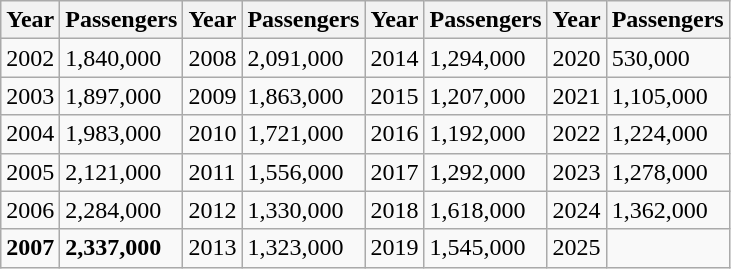<table class="wikitable">
<tr>
<th>Year</th>
<th>Passengers</th>
<th>Year</th>
<th>Passengers</th>
<th>Year</th>
<th>Passengers</th>
<th>Year</th>
<th>Passengers</th>
</tr>
<tr>
<td>2002</td>
<td>1,840,000</td>
<td>2008</td>
<td>2,091,000</td>
<td>2014</td>
<td>1,294,000</td>
<td>2020</td>
<td>530,000</td>
</tr>
<tr>
<td>2003</td>
<td>1,897,000</td>
<td>2009</td>
<td>1,863,000</td>
<td>2015</td>
<td>1,207,000</td>
<td>2021</td>
<td>1,105,000</td>
</tr>
<tr>
<td>2004</td>
<td>1,983,000</td>
<td>2010</td>
<td>1,721,000</td>
<td>2016</td>
<td>1,192,000</td>
<td>2022</td>
<td>1,224,000</td>
</tr>
<tr>
<td>2005</td>
<td>2,121,000</td>
<td>2011</td>
<td>1,556,000</td>
<td>2017</td>
<td>1,292,000</td>
<td>2023</td>
<td>1,278,000</td>
</tr>
<tr>
<td>2006</td>
<td>2,284,000</td>
<td>2012</td>
<td>1,330,000</td>
<td>2018</td>
<td>1,618,000</td>
<td>2024</td>
<td>1,362,000</td>
</tr>
<tr>
<td><strong>2007</strong></td>
<td><strong>2,337,000</strong></td>
<td>2013</td>
<td>1,323,000</td>
<td>2019</td>
<td>1,545,000</td>
<td>2025</td>
<td></td>
</tr>
</table>
